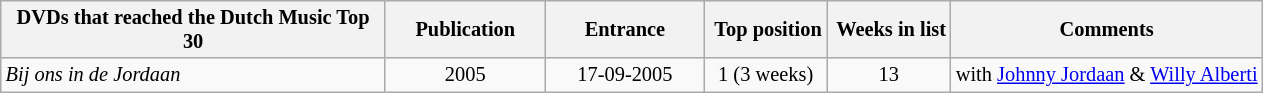<table class="wikitable sortable" style="margin:0.5em 1em 0.5em 0; font-size: 85%; text-align:center;">
<tr>
<th width=250><strong>DVDs that reached the Dutch Music Top 30</strong></th>
<th width="100"><strong>Publication</strong></th>
<th width="100"><strong>Entrance</strong></th>
<th><strong> Top position</strong></th>
<th><strong> Weeks in list</strong></th>
<th><strong>Comments</strong></th>
</tr>
<tr>
<td align="left"><em>Bij ons in de Jordaan</em></td>
<td>2005</td>
<td>17-09-2005</td>
<td>1 (3 weeks)</td>
<td>13</td>
<td>with <a href='#'>Johnny Jordaan</a> & <a href='#'>Willy Alberti</a></td>
</tr>
</table>
